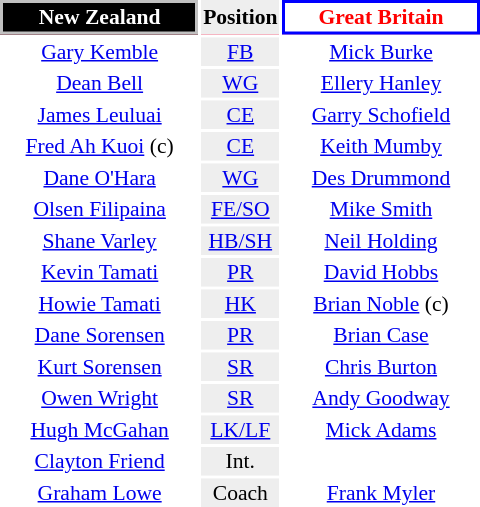<table align=right style="font-size:90%; margin-left:1em">
<tr bgcolor=#FF0033>
<th align="centre" width="126" style="border: 2px solid silver; background: black; color: white">New Zealand</th>
<th align="center" style="background: #eeeeee; color: black">Position</th>
<th align="centre" width="126" style="border: 2px solid blue; background: white; color: red">Great Britain</th>
</tr>
<tr>
<td align="center"><a href='#'>Gary Kemble</a></td>
<td align="center" style="background: #eeeeee"><a href='#'>FB</a></td>
<td align="center"><a href='#'>Mick Burke</a></td>
</tr>
<tr>
<td align="center"><a href='#'>Dean Bell</a></td>
<td align="center" style="background: #eeeeee"><a href='#'>WG</a></td>
<td align="center"><a href='#'>Ellery Hanley</a></td>
</tr>
<tr>
<td align="center"><a href='#'>James Leuluai</a></td>
<td align="center" style="background: #eeeeee"><a href='#'>CE</a></td>
<td align="center"><a href='#'>Garry Schofield</a></td>
</tr>
<tr>
<td align="center"><a href='#'>Fred Ah Kuoi</a> (c)</td>
<td align="center" style="background: #eeeeee"><a href='#'>CE</a></td>
<td align="center"><a href='#'>Keith Mumby</a></td>
</tr>
<tr>
<td align="center"><a href='#'>Dane O'Hara</a></td>
<td align="center" style="background: #eeeeee"><a href='#'>WG</a></td>
<td align="center"><a href='#'>Des Drummond</a></td>
</tr>
<tr>
<td align="center"><a href='#'>Olsen Filipaina</a></td>
<td align="center" style="background: #eeeeee"><a href='#'>FE/SO</a></td>
<td align="center"><a href='#'>Mike Smith</a></td>
</tr>
<tr>
<td align="center"><a href='#'>Shane Varley</a></td>
<td align="center" style="background: #eeeeee"><a href='#'>HB/SH</a></td>
<td align="center"><a href='#'>Neil Holding</a></td>
</tr>
<tr>
<td align="center"><a href='#'>Kevin Tamati</a></td>
<td align="center" style="background: #eeeeee"><a href='#'>PR</a></td>
<td align="center"><a href='#'>David Hobbs</a></td>
</tr>
<tr>
<td align="center"><a href='#'>Howie Tamati</a></td>
<td align="center" style="background: #eeeeee"><a href='#'>HK</a></td>
<td align="center"><a href='#'>Brian Noble</a> (c)</td>
</tr>
<tr>
<td align="center"><a href='#'>Dane Sorensen</a></td>
<td align="center" style="background: #eeeeee"><a href='#'>PR</a></td>
<td align="center"><a href='#'>Brian Case</a></td>
</tr>
<tr>
<td align="center"><a href='#'>Kurt Sorensen</a></td>
<td align="center" style="background: #eeeeee"><a href='#'>SR</a></td>
<td align="center"><a href='#'>Chris Burton</a></td>
</tr>
<tr>
<td align="center"><a href='#'>Owen Wright</a></td>
<td align="center" style="background: #eeeeee"><a href='#'>SR</a></td>
<td align="center"><a href='#'>Andy Goodway</a></td>
</tr>
<tr>
<td align="center"><a href='#'>Hugh McGahan</a></td>
<td align="center" style="background: #eeeeee"><a href='#'>LK/LF</a></td>
<td align="center"><a href='#'>Mick Adams</a></td>
</tr>
<tr>
<td align="center"><a href='#'>Clayton Friend</a></td>
<td align="center" style="background: #eeeeee">Int.</td>
<td align="center"></td>
</tr>
<tr>
<td align="center"><a href='#'>Graham Lowe</a></td>
<td align="center" style="background: #eeeeee">Coach</td>
<td align="center"><a href='#'>Frank Myler</a></td>
</tr>
</table>
